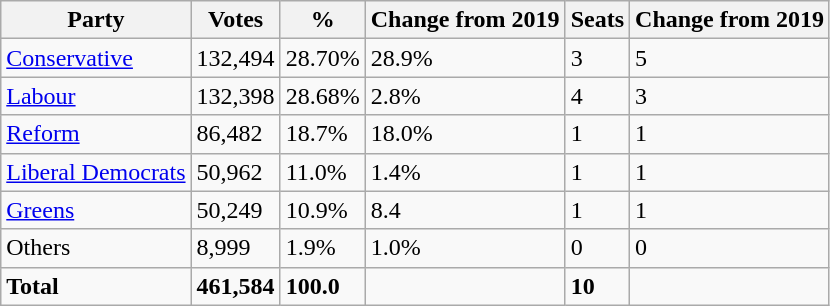<table class="wikitable">
<tr>
<th>Party</th>
<th>Votes</th>
<th>%</th>
<th>Change from 2019</th>
<th>Seats</th>
<th>Change from 2019</th>
</tr>
<tr>
<td><a href='#'>Conservative</a></td>
<td>132,494</td>
<td>28.70%</td>
<td>28.9%</td>
<td>3</td>
<td>5</td>
</tr>
<tr>
<td><a href='#'>Labour</a></td>
<td>132,398</td>
<td>28.68%</td>
<td>2.8%</td>
<td>4</td>
<td>3</td>
</tr>
<tr>
<td><a href='#'>Reform</a></td>
<td>86,482</td>
<td>18.7%</td>
<td>18.0%</td>
<td>1</td>
<td>1</td>
</tr>
<tr>
<td><a href='#'>Liberal Democrats</a></td>
<td>50,962</td>
<td>11.0%</td>
<td>1.4%</td>
<td>1</td>
<td>1</td>
</tr>
<tr>
<td><a href='#'>Greens</a></td>
<td>50,249</td>
<td>10.9%</td>
<td>8.4</td>
<td>1</td>
<td>1</td>
</tr>
<tr>
<td>Others</td>
<td>8,999</td>
<td>1.9%</td>
<td>1.0%</td>
<td>0</td>
<td>0</td>
</tr>
<tr>
<td><strong>Total</strong></td>
<td><strong>461,584</strong></td>
<td><strong>100.0</strong></td>
<td></td>
<td><strong>10</strong></td>
<td></td>
</tr>
</table>
